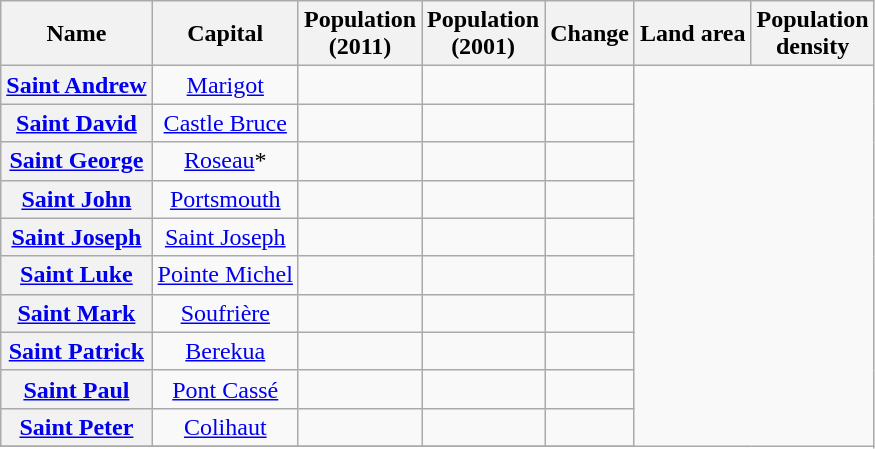<table class="wikitable sortable" style="text-align: center;">
<tr>
<th scope="col">Name</th>
<th scope="col">Capital</th>
<th scope="col">Population<br>(2011)</th>
<th scope="col">Population<br>(2001)</th>
<th scope="col">Change</th>
<th scope="col">Land area</th>
<th scope="col">Population<br>density</th>
</tr>
<tr>
<th><a href='#'>Saint Andrew</a></th>
<td><a href='#'>Marigot</a></td>
<td></td>
<td></td>
<td></td>
</tr>
<tr>
<th><a href='#'>Saint David</a></th>
<td><a href='#'>Castle Bruce</a></td>
<td></td>
<td></td>
<td></td>
</tr>
<tr>
<th><a href='#'>Saint George</a></th>
<td><a href='#'>Roseau</a>*</td>
<td></td>
<td></td>
<td></td>
</tr>
<tr>
<th><a href='#'>Saint John</a></th>
<td><a href='#'>Portsmouth</a></td>
<td></td>
<td></td>
<td></td>
</tr>
<tr>
<th><a href='#'>Saint Joseph</a></th>
<td><a href='#'>Saint Joseph</a></td>
<td></td>
<td></td>
<td></td>
</tr>
<tr>
<th><a href='#'>Saint Luke</a></th>
<td><a href='#'>Pointe Michel</a></td>
<td></td>
<td></td>
<td></td>
</tr>
<tr>
<th><a href='#'>Saint Mark</a></th>
<td><a href='#'>Soufrière</a></td>
<td></td>
<td></td>
<td></td>
</tr>
<tr>
<th><a href='#'>Saint Patrick</a></th>
<td><a href='#'>Berekua</a></td>
<td></td>
<td></td>
<td></td>
</tr>
<tr>
<th><a href='#'>Saint Paul</a></th>
<td><a href='#'>Pont Cassé</a></td>
<td></td>
<td></td>
<td></td>
</tr>
<tr>
<th><a href='#'>Saint Peter</a></th>
<td><a href='#'>Colihaut</a></td>
<td></td>
<td></td>
<td></td>
</tr>
<tr>
</tr>
</table>
